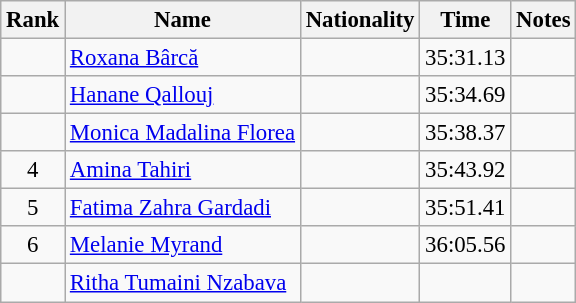<table class="wikitable sortable" style="text-align:center;font-size:95%">
<tr>
<th>Rank</th>
<th>Name</th>
<th>Nationality</th>
<th>Time</th>
<th>Notes</th>
</tr>
<tr>
<td></td>
<td align=left><a href='#'>Roxana Bârcă</a></td>
<td align=left></td>
<td>35:31.13</td>
<td></td>
</tr>
<tr>
<td></td>
<td align=left><a href='#'>Hanane Qallouj</a></td>
<td align=left></td>
<td>35:34.69</td>
<td></td>
</tr>
<tr>
<td></td>
<td align=left><a href='#'>Monica Madalina Florea</a></td>
<td align=left></td>
<td>35:38.37</td>
<td></td>
</tr>
<tr>
<td>4</td>
<td align=left><a href='#'>Amina Tahiri</a></td>
<td align=left></td>
<td>35:43.92</td>
<td></td>
</tr>
<tr>
<td>5</td>
<td align=left><a href='#'>Fatima Zahra Gardadi</a></td>
<td align=left></td>
<td>35:51.41</td>
<td></td>
</tr>
<tr>
<td>6</td>
<td align=left><a href='#'>Melanie Myrand</a></td>
<td align=left></td>
<td>36:05.56</td>
<td></td>
</tr>
<tr>
<td></td>
<td align=left><a href='#'>Ritha Tumaini Nzabava</a></td>
<td align=left></td>
<td></td>
<td></td>
</tr>
</table>
